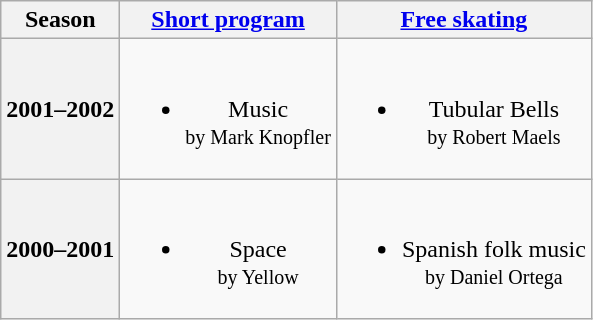<table class="wikitable"  style="text-align:center">
<tr>
<th>Season</th>
<th><a href='#'>Short program</a></th>
<th><a href='#'>Free skating</a></th>
</tr>
<tr>
<th>2001–2002 <br> </th>
<td><br><ul><li>Music <br><small> by Mark Knopfler </small></li></ul></td>
<td><br><ul><li>Tubular Bells <br><small> by Robert Maels </small></li></ul></td>
</tr>
<tr>
<th>2000–2001 <br> </th>
<td><br><ul><li>Space <br><small> by Yellow </small></li></ul></td>
<td><br><ul><li>Spanish folk music <br><small> by Daniel Ortega </small></li></ul></td>
</tr>
</table>
